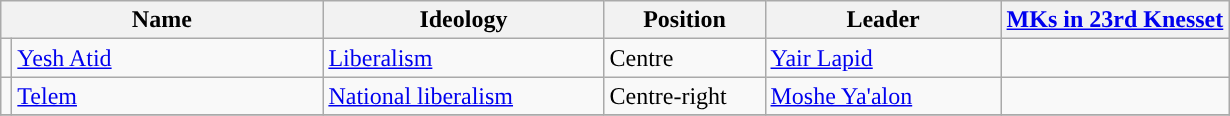<table class="wikitable">
<tr>
<th colspan=2>Name</th>
<th>Ideology</th>
<th>Position</th>
<th>Leader</th>
<th><a href='#'>MKs in 23rd Knesset</a></th>
</tr>
<tr>
<td style="background:"></td>
<td style="width:200px"><a href='#'>Yesh Atid</a></td>
<td style="width:180px"><a href='#'>Liberalism</a></td>
<td style="width:100px">Centre</td>
<td style="width:150px"><a href='#'>Yair Lapid</a></td>
<td></td>
</tr>
<tr>
<td style="background:"></td>
<td style="width:200px"><a href='#'>Telem</a></td>
<td style="width:180px"><a href='#'>National liberalism</a></td>
<td style="width:100px">Centre-right</td>
<td style="width:150px"><a href='#'>Moshe Ya'alon</a></td>
<td></td>
</tr>
<tr>
</tr>
</table>
